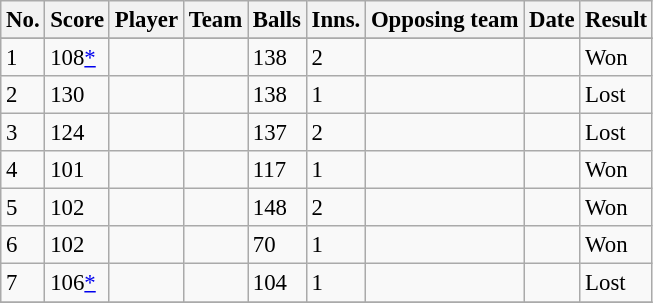<table class="wikitable sortable" style="font-size:95%">
<tr>
<th>No.</th>
<th>Score</th>
<th>Player</th>
<th>Team</th>
<th>Balls</th>
<th>Inns.</th>
<th>Opposing team</th>
<th>Date</th>
<th>Result</th>
</tr>
<tr>
</tr>
<tr>
<td>1</td>
<td> 108<a href='#'>*</a></td>
<td></td>
<td></td>
<td> 138</td>
<td>2</td>
<td></td>
<td></td>
<td>Won</td>
</tr>
<tr>
<td>2</td>
<td> 130</td>
<td></td>
<td></td>
<td> 138</td>
<td>1</td>
<td></td>
<td></td>
<td>Lost</td>
</tr>
<tr>
<td>3</td>
<td> 124</td>
<td></td>
<td></td>
<td> 137</td>
<td>2</td>
<td></td>
<td></td>
<td>Lost</td>
</tr>
<tr>
<td>4</td>
<td> 101</td>
<td></td>
<td></td>
<td> 117</td>
<td>1</td>
<td></td>
<td></td>
<td>Won</td>
</tr>
<tr>
<td>5</td>
<td> 102</td>
<td></td>
<td></td>
<td> 148</td>
<td>2</td>
<td></td>
<td></td>
<td>Won</td>
</tr>
<tr>
<td>6</td>
<td> 102</td>
<td></td>
<td></td>
<td> 70</td>
<td>1</td>
<td></td>
<td></td>
<td>Won</td>
</tr>
<tr>
<td>7</td>
<td> 106<a href='#'>*</a></td>
<td></td>
<td></td>
<td> 104</td>
<td>1</td>
<td></td>
<td></td>
<td>Lost</td>
</tr>
<tr>
</tr>
</table>
